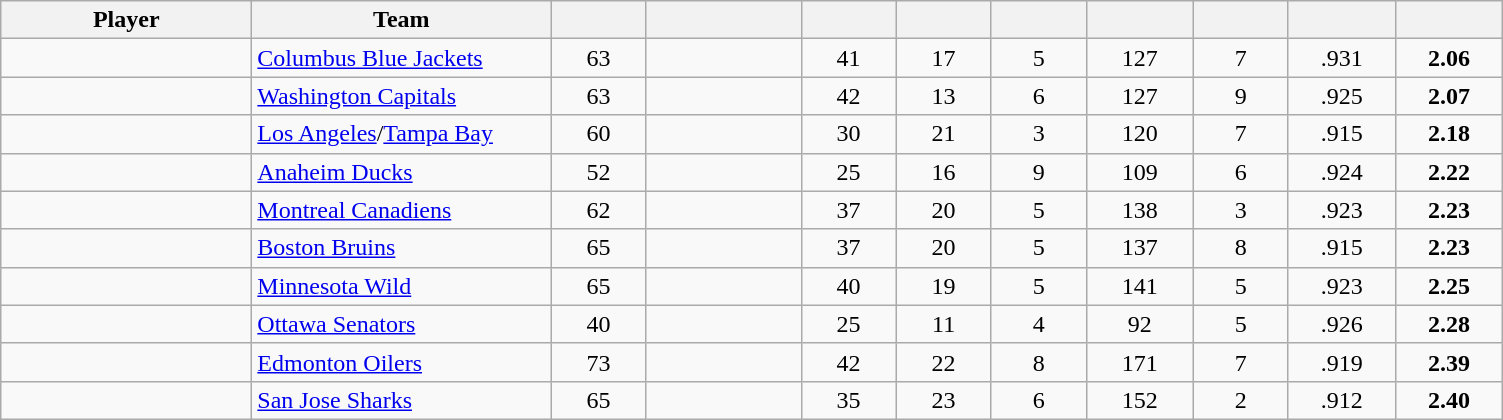<table class="wikitable sortable">
<tr>
<th style="width: 10em;">Player</th>
<th style="width: 12em;">Team</th>
<th style="width: 3.5em;"></th>
<th style="width: 6em;"></th>
<th style="width: 3.5em;"></th>
<th style="width: 3.5em;"></th>
<th style="width: 3.5em;"></th>
<th style="width: 4em;"></th>
<th style="width: 3.5em;"></th>
<th style="width: 4em;"></th>
<th style="width: 4em;"></th>
</tr>
<tr style="text-align:center;">
<td style="text-align:left;"></td>
<td style="text-align:left;"><a href='#'>Columbus Blue Jackets</a></td>
<td>63</td>
<td></td>
<td>41</td>
<td>17</td>
<td>5</td>
<td>127</td>
<td>7</td>
<td>.931</td>
<td><strong>2.06</strong></td>
</tr>
<tr style="text-align:center;">
<td style="text-align:left;"></td>
<td style="text-align:left;"><a href='#'>Washington Capitals</a></td>
<td>63</td>
<td></td>
<td>42</td>
<td>13</td>
<td>6</td>
<td>127</td>
<td>9</td>
<td>.925</td>
<td><strong>2.07</strong></td>
</tr>
<tr style="text-align:center;">
<td style="text-align:left;"></td>
<td style="text-align:left;"><a href='#'>Los Angeles</a>/<a href='#'>Tampa Bay</a></td>
<td>60</td>
<td></td>
<td>30</td>
<td>21</td>
<td>3</td>
<td>120</td>
<td>7</td>
<td>.915</td>
<td><strong>2.18</strong></td>
</tr>
<tr style="text-align:center;">
<td style="text-align:left;"></td>
<td style="text-align:left;"><a href='#'>Anaheim Ducks</a></td>
<td>52</td>
<td></td>
<td>25</td>
<td>16</td>
<td>9</td>
<td>109</td>
<td>6</td>
<td>.924</td>
<td><strong>2.22</strong></td>
</tr>
<tr style="text-align:center;">
<td style="text-align:left;"></td>
<td style="text-align:left;"><a href='#'>Montreal Canadiens</a></td>
<td>62</td>
<td></td>
<td>37</td>
<td>20</td>
<td>5</td>
<td>138</td>
<td>3</td>
<td>.923</td>
<td><strong>2.23</strong></td>
</tr>
<tr style="text-align:center;">
<td style="text-align:left;"></td>
<td style="text-align:left;"><a href='#'>Boston Bruins</a></td>
<td>65</td>
<td></td>
<td>37</td>
<td>20</td>
<td>5</td>
<td>137</td>
<td>8</td>
<td>.915</td>
<td><strong>2.23</strong></td>
</tr>
<tr style="text-align:center;">
<td style="text-align:left;"></td>
<td style="text-align:left;"><a href='#'>Minnesota Wild</a></td>
<td>65</td>
<td></td>
<td>40</td>
<td>19</td>
<td>5</td>
<td>141</td>
<td>5</td>
<td>.923</td>
<td><strong>2.25</strong></td>
</tr>
<tr style="text-align:center;">
<td style="text-align:left;"></td>
<td style="text-align:left;"><a href='#'>Ottawa Senators</a></td>
<td>40</td>
<td></td>
<td>25</td>
<td>11</td>
<td>4</td>
<td>92</td>
<td>5</td>
<td>.926</td>
<td><strong>2.28</strong></td>
</tr>
<tr style="text-align:center;">
<td style="text-align:left;"></td>
<td style="text-align:left;"><a href='#'>Edmonton Oilers</a></td>
<td>73</td>
<td></td>
<td>42</td>
<td>22</td>
<td>8</td>
<td>171</td>
<td>7</td>
<td>.919</td>
<td><strong>2.39</strong></td>
</tr>
<tr style="text-align:center;">
<td style="text-align:left;"></td>
<td style="text-align:left;"><a href='#'>San Jose Sharks</a></td>
<td>65</td>
<td></td>
<td>35</td>
<td>23</td>
<td>6</td>
<td>152</td>
<td>2</td>
<td>.912</td>
<td><strong>2.40</strong></td>
</tr>
</table>
